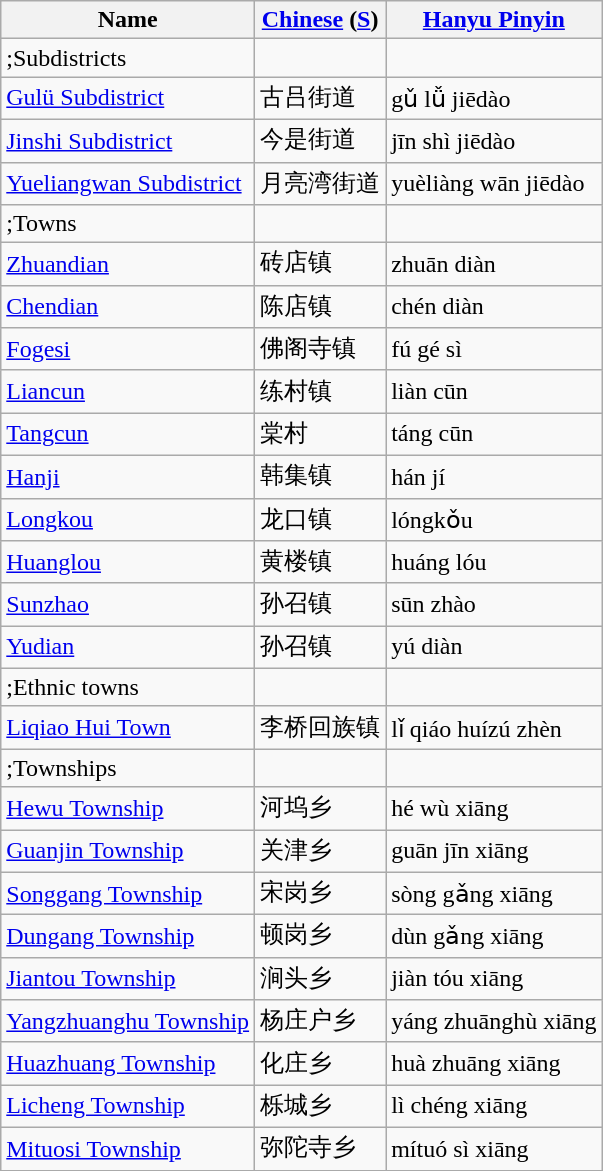<table class="wikitable">
<tr>
<th>Name</th>
<th><a href='#'>Chinese</a> (<a href='#'>S</a>)</th>
<th><a href='#'>Hanyu Pinyin</a></th>
</tr>
<tr>
<td>;Subdistricts</td>
<td></td>
<td></td>
</tr>
<tr>
<td><a href='#'>Gulü Subdistrict</a></td>
<td>古吕街道</td>
<td>gǔ lǚ jiēdào</td>
</tr>
<tr>
<td><a href='#'>Jinshi Subdistrict</a></td>
<td>今是街道</td>
<td>jīn shì jiēdào</td>
</tr>
<tr>
<td><a href='#'>Yueliangwan Subdistrict</a></td>
<td>月亮湾街道</td>
<td>yuèliàng wān jiēdào</td>
</tr>
<tr>
<td>;Towns</td>
<td></td>
<td></td>
</tr>
<tr>
<td><a href='#'>Zhuandian</a></td>
<td>砖店镇</td>
<td>zhuān diàn</td>
</tr>
<tr>
<td><a href='#'>Chendian</a></td>
<td>陈店镇</td>
<td>chén diàn</td>
</tr>
<tr>
<td><a href='#'>Fogesi</a></td>
<td>佛阁寺镇</td>
<td>fú gé sì</td>
</tr>
<tr>
<td><a href='#'>Liancun</a></td>
<td>练村镇</td>
<td>liàn cūn</td>
</tr>
<tr>
<td><a href='#'>Tangcun</a></td>
<td>棠村</td>
<td>táng cūn</td>
</tr>
<tr>
<td><a href='#'>Hanji</a></td>
<td>韩集镇</td>
<td>hán jí</td>
</tr>
<tr>
<td><a href='#'>Longkou</a></td>
<td>龙口镇</td>
<td>lóngkǒu</td>
</tr>
<tr>
<td><a href='#'>Huanglou</a></td>
<td>黄楼镇</td>
<td>huáng lóu</td>
</tr>
<tr>
<td><a href='#'>Sunzhao</a></td>
<td>孙召镇</td>
<td>sūn zhào</td>
</tr>
<tr>
<td><a href='#'>Yudian</a></td>
<td>孙召镇</td>
<td>yú diàn</td>
</tr>
<tr>
<td>;Ethnic towns</td>
<td></td>
<td></td>
</tr>
<tr>
<td><a href='#'>Liqiao Hui Town</a></td>
<td>李桥回族镇</td>
<td>lǐ qiáo huízú zhèn</td>
</tr>
<tr>
<td>;Townships</td>
<td></td>
<td></td>
</tr>
<tr>
<td><a href='#'>Hewu Township</a></td>
<td>河坞乡</td>
<td>hé wù xiāng</td>
</tr>
<tr>
<td><a href='#'>Guanjin Township</a></td>
<td>关津乡</td>
<td>guān jīn xiāng</td>
</tr>
<tr>
<td><a href='#'>Songgang Township</a></td>
<td>宋岗乡</td>
<td>sòng gǎng xiāng</td>
</tr>
<tr>
<td><a href='#'>Dungang Township</a></td>
<td>顿岗乡</td>
<td>dùn gǎng xiāng</td>
</tr>
<tr>
<td><a href='#'>Jiantou Township</a></td>
<td>涧头乡</td>
<td>jiàn tóu xiāng</td>
</tr>
<tr>
<td><a href='#'>Yangzhuanghu Township</a></td>
<td>杨庄户乡</td>
<td>yáng zhuānghù xiāng</td>
</tr>
<tr>
<td><a href='#'>Huazhuang Township</a></td>
<td>化庄乡</td>
<td>huà zhuāng xiāng</td>
</tr>
<tr>
<td><a href='#'>Licheng Township</a></td>
<td>栎城乡</td>
<td>lì chéng xiāng</td>
</tr>
<tr>
<td><a href='#'>Mituosi Township</a></td>
<td>弥陀寺乡</td>
<td>mítuó sì xiāng</td>
</tr>
</table>
